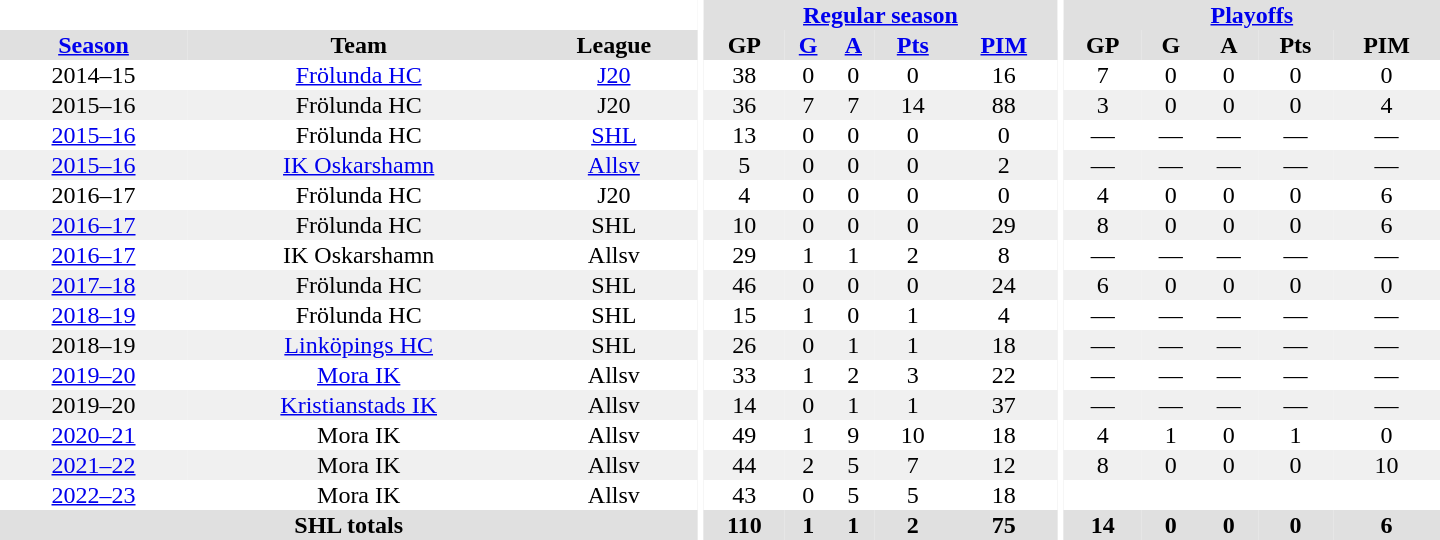<table border="0" cellpadding="1" cellspacing="0" style="text-align:center; width:60em">
<tr bgcolor="#e0e0e0">
<th colspan="3" bgcolor="#ffffff"></th>
<th rowspan="99" bgcolor="#ffffff"></th>
<th colspan="5"><a href='#'>Regular season</a></th>
<th rowspan="99" bgcolor="#ffffff"></th>
<th colspan="5"><a href='#'>Playoffs</a></th>
</tr>
<tr bgcolor="#e0e0e0">
<th><a href='#'>Season</a></th>
<th>Team</th>
<th>League</th>
<th>GP</th>
<th><a href='#'>G</a></th>
<th><a href='#'>A</a></th>
<th><a href='#'>Pts</a></th>
<th><a href='#'>PIM</a></th>
<th>GP</th>
<th>G</th>
<th>A</th>
<th>Pts</th>
<th>PIM</th>
</tr>
<tr>
<td>2014–15</td>
<td><a href='#'>Frölunda HC</a></td>
<td><a href='#'>J20</a></td>
<td>38</td>
<td>0</td>
<td>0</td>
<td>0</td>
<td>16</td>
<td>7</td>
<td>0</td>
<td>0</td>
<td>0</td>
<td>0</td>
</tr>
<tr bgcolor="#f0f0f0">
<td>2015–16</td>
<td>Frölunda HC</td>
<td>J20</td>
<td>36</td>
<td>7</td>
<td>7</td>
<td>14</td>
<td>88</td>
<td>3</td>
<td>0</td>
<td>0</td>
<td>0</td>
<td>4</td>
</tr>
<tr>
<td><a href='#'>2015–16</a></td>
<td>Frölunda HC</td>
<td><a href='#'>SHL</a></td>
<td>13</td>
<td>0</td>
<td>0</td>
<td>0</td>
<td>0</td>
<td>—</td>
<td>—</td>
<td>—</td>
<td>—</td>
<td>—</td>
</tr>
<tr bgcolor="#f0f0f0">
<td><a href='#'>2015–16</a></td>
<td><a href='#'>IK Oskarshamn</a></td>
<td><a href='#'>Allsv</a></td>
<td>5</td>
<td>0</td>
<td>0</td>
<td>0</td>
<td>2</td>
<td>—</td>
<td>—</td>
<td>—</td>
<td>—</td>
<td>—</td>
</tr>
<tr>
<td>2016–17</td>
<td>Frölunda HC</td>
<td>J20</td>
<td>4</td>
<td>0</td>
<td>0</td>
<td>0</td>
<td>0</td>
<td>4</td>
<td>0</td>
<td>0</td>
<td>0</td>
<td>6</td>
</tr>
<tr bgcolor="#f0f0f0">
<td><a href='#'>2016–17</a></td>
<td>Frölunda HC</td>
<td>SHL</td>
<td>10</td>
<td>0</td>
<td>0</td>
<td>0</td>
<td>29</td>
<td>8</td>
<td>0</td>
<td>0</td>
<td>0</td>
<td>6</td>
</tr>
<tr>
<td><a href='#'>2016–17</a></td>
<td>IK Oskarshamn</td>
<td>Allsv</td>
<td>29</td>
<td>1</td>
<td>1</td>
<td>2</td>
<td>8</td>
<td>—</td>
<td>—</td>
<td>—</td>
<td>—</td>
<td>—</td>
</tr>
<tr bgcolor="#f0f0f0">
<td><a href='#'>2017–18</a></td>
<td>Frölunda HC</td>
<td>SHL</td>
<td>46</td>
<td>0</td>
<td>0</td>
<td>0</td>
<td>24</td>
<td>6</td>
<td>0</td>
<td>0</td>
<td>0</td>
<td>0</td>
</tr>
<tr>
<td><a href='#'>2018–19</a></td>
<td>Frölunda HC</td>
<td>SHL</td>
<td>15</td>
<td>1</td>
<td>0</td>
<td>1</td>
<td>4</td>
<td>—</td>
<td>—</td>
<td>—</td>
<td>—</td>
<td>—</td>
</tr>
<tr bgcolor="#f0f0f0">
<td>2018–19</td>
<td><a href='#'>Linköpings HC</a></td>
<td>SHL</td>
<td>26</td>
<td>0</td>
<td>1</td>
<td>1</td>
<td>18</td>
<td>—</td>
<td>—</td>
<td>—</td>
<td>—</td>
<td>—</td>
</tr>
<tr>
<td><a href='#'>2019–20</a></td>
<td><a href='#'>Mora IK</a></td>
<td>Allsv</td>
<td>33</td>
<td>1</td>
<td>2</td>
<td>3</td>
<td>22</td>
<td>—</td>
<td>—</td>
<td>—</td>
<td>—</td>
<td>—</td>
</tr>
<tr bgcolor="#f0f0f0">
<td>2019–20</td>
<td><a href='#'>Kristianstads IK</a></td>
<td>Allsv</td>
<td>14</td>
<td>0</td>
<td>1</td>
<td>1</td>
<td>37</td>
<td>—</td>
<td>—</td>
<td>—</td>
<td>—</td>
<td>—</td>
</tr>
<tr>
<td><a href='#'>2020–21</a></td>
<td>Mora IK</td>
<td>Allsv</td>
<td>49</td>
<td>1</td>
<td>9</td>
<td>10</td>
<td>18</td>
<td>4</td>
<td>1</td>
<td>0</td>
<td>1</td>
<td>0</td>
</tr>
<tr bgcolor="#f0f0f0">
<td><a href='#'>2021–22</a></td>
<td>Mora IK</td>
<td>Allsv</td>
<td>44</td>
<td>2</td>
<td>5</td>
<td>7</td>
<td>12</td>
<td>8</td>
<td>0</td>
<td>0</td>
<td>0</td>
<td>10</td>
</tr>
<tr>
<td><a href='#'>2022–23</a></td>
<td>Mora IK</td>
<td>Allsv</td>
<td>43</td>
<td>0</td>
<td>5</td>
<td>5</td>
<td>18</td>
<td></td>
<td></td>
<td></td>
<td></td>
<td></td>
</tr>
<tr bgcolor="#e0e0e0">
<th colspan="3">SHL totals</th>
<th>110</th>
<th>1</th>
<th>1</th>
<th>2</th>
<th>75</th>
<th>14</th>
<th>0</th>
<th>0</th>
<th>0</th>
<th>6</th>
</tr>
</table>
